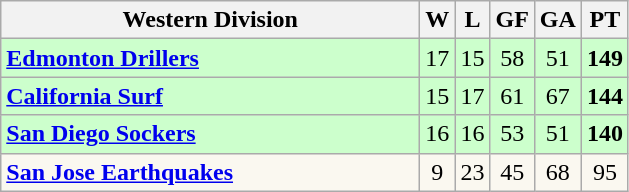<table class="wikitable" style="text-align:center">
<tr>
<th style="width:17em">Western Division</th>
<th>W</th>
<th>L</th>
<th>GF</th>
<th>GA</th>
<th>PT</th>
</tr>
<tr align=center bgcolor=#ccffcc>
<td align=left><strong><a href='#'>Edmonton Drillers</a></strong></td>
<td>17</td>
<td>15</td>
<td>58</td>
<td>51</td>
<td><strong>149</strong></td>
</tr>
<tr align=center bgcolor=#ccffcc>
<td align=left><strong><a href='#'>California Surf</a></strong></td>
<td>15</td>
<td>17</td>
<td>61</td>
<td>67</td>
<td><strong>144</strong></td>
</tr>
<tr align=center bgcolor=#ccffcc>
<td align=left><strong><a href='#'>San Diego Sockers</a></strong></td>
<td>16</td>
<td>16</td>
<td>53</td>
<td>51</td>
<td><strong>140</strong></td>
</tr>
<tr align=center bgcolor=#FAF8F0>
<td align=left><strong><a href='#'>San Jose Earthquakes</a></strong></td>
<td>9</td>
<td>23</td>
<td>45</td>
<td>68</td>
<td>95</td>
</tr>
</table>
